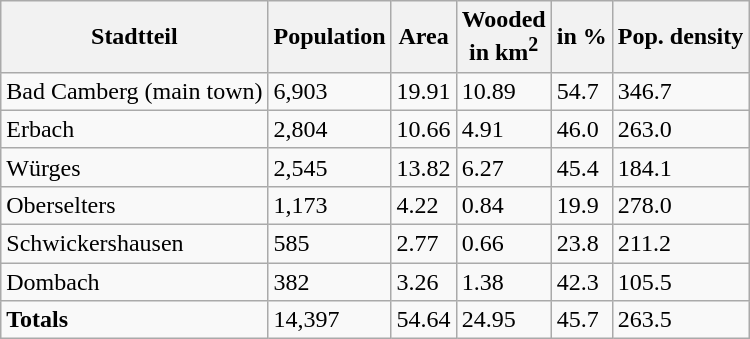<table class="wikitable">
<tr>
<th>Stadtteil</th>
<th>Population</th>
<th>Area</th>
<th>Wooded <br> in km<sup>2</sup></th>
<th>in %</th>
<th>Pop. density</th>
</tr>
<tr>
<td>Bad Camberg (main town)</td>
<td>6,903</td>
<td>19.91</td>
<td>10.89</td>
<td>54.7</td>
<td>346.7</td>
</tr>
<tr>
<td>Erbach</td>
<td>2,804</td>
<td>10.66</td>
<td>4.91</td>
<td>46.0</td>
<td>263.0</td>
</tr>
<tr>
<td>Würges</td>
<td>2,545</td>
<td>13.82</td>
<td>6.27</td>
<td>45.4</td>
<td>184.1</td>
</tr>
<tr>
<td>Oberselters</td>
<td>1,173</td>
<td>4.22</td>
<td>0.84</td>
<td>19.9</td>
<td>278.0</td>
</tr>
<tr>
<td>Schwickershausen</td>
<td>585</td>
<td>2.77</td>
<td>0.66</td>
<td>23.8</td>
<td>211.2</td>
</tr>
<tr>
<td>Dombach</td>
<td>382</td>
<td>3.26</td>
<td>1.38</td>
<td>42.3</td>
<td>105.5</td>
</tr>
<tr>
<td><strong>Totals</strong></td>
<td>14,397</td>
<td>54.64</td>
<td>24.95</td>
<td>45.7</td>
<td>263.5</td>
</tr>
</table>
